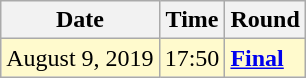<table class="wikitable">
<tr>
<th>Date</th>
<th>Time</th>
<th>Round</th>
</tr>
<tr style=background:lemonchiffon>
<td>August 9, 2019</td>
<td>17:50</td>
<td><strong><a href='#'>Final</a></strong></td>
</tr>
</table>
